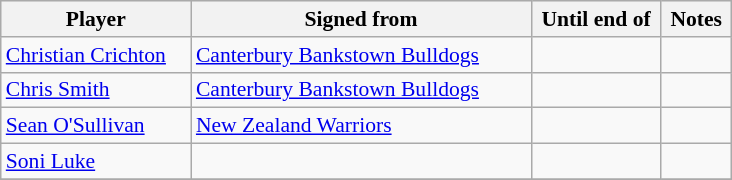<table class="wikitable" style="font-size:90%">
<tr style="background:#efefef;">
<th style="width:120px;">Player</th>
<th style="width:220px;">Signed from</th>
<th style="width:80px;">Until end of</th>
<th style="width:40px;">Notes</th>
</tr>
<tr>
<td><a href='#'>Christian Crichton</a></td>
<td> <a href='#'>Canterbury Bankstown Bulldogs</a></td>
<td></td>
<td></td>
</tr>
<tr>
<td><a href='#'>Chris Smith</a></td>
<td> <a href='#'>Canterbury Bankstown Bulldogs</a></td>
<td></td>
<td></td>
</tr>
<tr>
<td><a href='#'>Sean O'Sullivan</a></td>
<td> <a href='#'>New Zealand Warriors</a></td>
<td></td>
<td></td>
</tr>
<tr>
<td><a href='#'>Soni Luke</a></td>
<td></td>
<td></td>
<td></td>
</tr>
<tr>
</tr>
</table>
